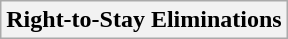<table class="wikitable">
<tr>
<th rowspan="2">Right-to-Stay Eliminations</th>
</tr>
</table>
